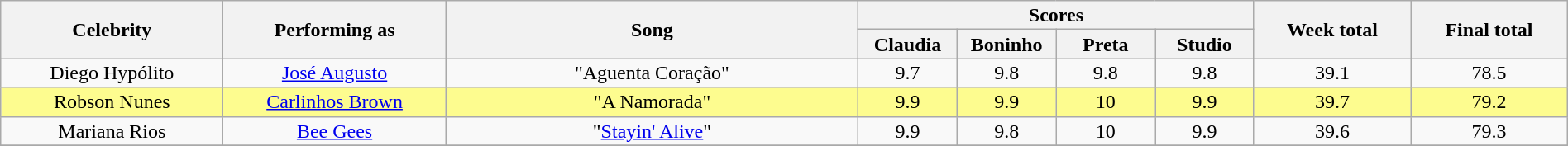<table class="wikitable" style="font-size:100%; line-height:16px; text-align:center" width="100%">
<tr>
<th rowspan=2 width="13.5%">Celebrity</th>
<th rowspan=2 width="13.5%">Performing as</th>
<th rowspan=2 width="25.0%">Song</th>
<th colspan=4 width="24.0%">Scores</th>
<th rowspan=2 width="09.5%">Week total</th>
<th rowspan=2 width="09.5%">Final total</th>
</tr>
<tr>
<th width="06.0%">Claudia</th>
<th width="06.0%">Boninho</th>
<th width="06.0%">Preta</th>
<th width="06.0%">Studio</th>
</tr>
<tr>
<td>Diego Hypólito</td>
<td><a href='#'>José Augusto</a></td>
<td>"Aguenta Coração"</td>
<td>9.7</td>
<td>9.8</td>
<td>9.8</td>
<td>9.8</td>
<td>39.1</td>
<td>78.5</td>
</tr>
<tr bgcolor="#fdfc8f">
<td>Robson Nunes</td>
<td><a href='#'>Carlinhos Brown</a></td>
<td>"A Namorada"</td>
<td>9.9</td>
<td>9.9</td>
<td>10</td>
<td>9.9</td>
<td>39.7</td>
<td>79.2</td>
</tr>
<tr>
<td>Mariana Rios</td>
<td><a href='#'>Bee Gees</a></td>
<td>"<a href='#'>Stayin' Alive</a>"</td>
<td>9.9</td>
<td>9.8</td>
<td>10</td>
<td>9.9</td>
<td>39.6</td>
<td>79.3</td>
</tr>
<tr>
</tr>
</table>
